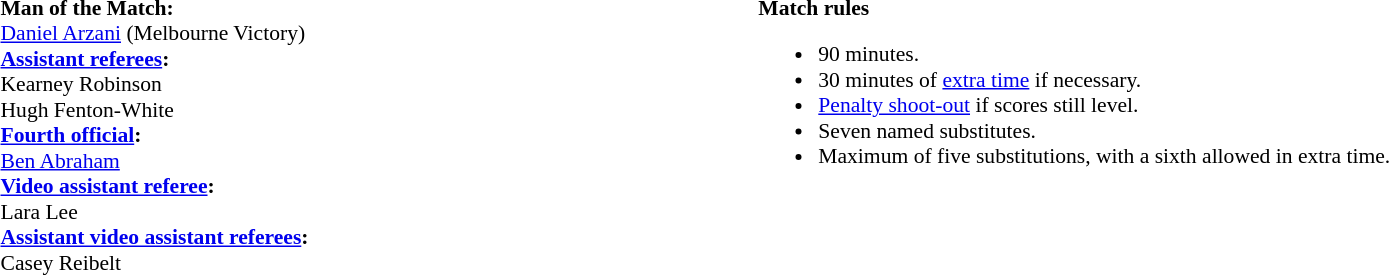<table width=100% style="font-size:90%">
<tr>
<td><br><strong>Man of the Match:</strong>
<br><a href='#'>Daniel Arzani</a> (Melbourne Victory)<br><strong><a href='#'>Assistant referees</a>:</strong>
<br>Kearney Robinson
<br>Hugh Fenton-White
<br><strong><a href='#'>Fourth official</a>:</strong>
<br><a href='#'>Ben Abraham</a>
<br><strong><a href='#'>Video assistant referee</a>:</strong>
<br>Lara Lee
<br><strong><a href='#'>Assistant video assistant referees</a>:</strong>
<br>Casey Reibelt</td>
<td style="width:60%; vertical-align:top;"><br><strong>Match rules</strong><ul><li>90 minutes.</li><li>30 minutes of <a href='#'>extra time</a> if necessary.</li><li><a href='#'>Penalty shoot-out</a> if scores still level.</li><li>Seven named substitutes.</li><li>Maximum of five substitutions, with a sixth allowed in extra time.</li></ul></td>
</tr>
</table>
